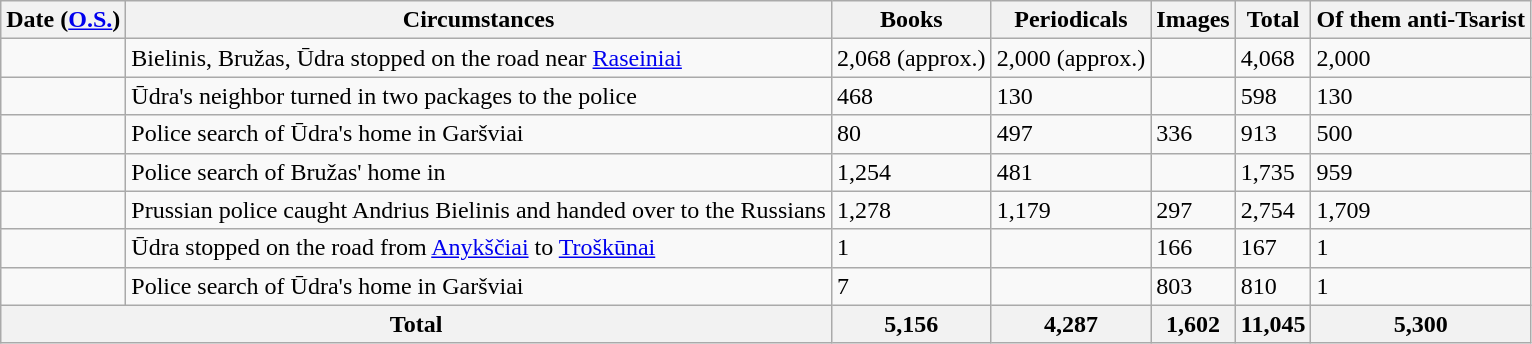<table class="wikitable sortable">
<tr>
<th>Date (<a href='#'>O.S.</a>)</th>
<th>Circumstances</th>
<th>Books</th>
<th>Periodicals</th>
<th>Images</th>
<th>Total</th>
<th>Of them anti-Tsarist</th>
</tr>
<tr>
<td></td>
<td>Bielinis, Bružas, Ūdra stopped on the road near <a href='#'>Raseiniai</a></td>
<td>2,068 (approx.)</td>
<td>2,000 (approx.)</td>
<td></td>
<td>4,068</td>
<td>2,000</td>
</tr>
<tr>
<td></td>
<td>Ūdra's neighbor turned in two packages to the police</td>
<td>468</td>
<td>130</td>
<td></td>
<td>598</td>
<td>130</td>
</tr>
<tr>
<td></td>
<td>Police search of Ūdra's home in Garšviai</td>
<td>80</td>
<td>497</td>
<td>336</td>
<td>913</td>
<td>500</td>
</tr>
<tr>
<td></td>
<td>Police search of Bružas' home in </td>
<td>1,254</td>
<td>481</td>
<td></td>
<td>1,735</td>
<td>959</td>
</tr>
<tr>
<td></td>
<td>Prussian police caught Andrius Bielinis and handed over to the Russians</td>
<td>1,278</td>
<td>1,179</td>
<td>297</td>
<td>2,754</td>
<td>1,709</td>
</tr>
<tr>
<td></td>
<td>Ūdra stopped on the road from <a href='#'>Anykščiai</a> to <a href='#'>Troškūnai</a></td>
<td>1</td>
<td></td>
<td>166</td>
<td>167</td>
<td>1</td>
</tr>
<tr>
<td></td>
<td>Police search of Ūdra's home in Garšviai</td>
<td>7</td>
<td></td>
<td>803</td>
<td>810</td>
<td>1</td>
</tr>
<tr>
<th colspan=2>Total</th>
<th>5,156</th>
<th>4,287</th>
<th>1,602</th>
<th>11,045</th>
<th>5,300</th>
</tr>
</table>
